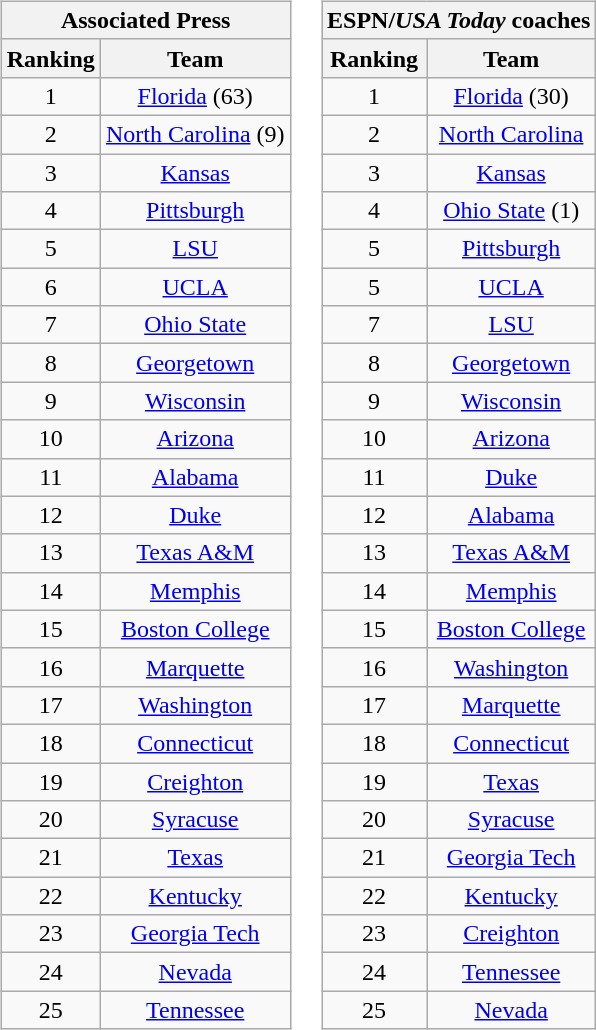<table>
<tr style="vertical-align:top;">
<td><br><table class="wikitable" style="text-align:center;">
<tr>
<th colspan=2>Associated Press</th>
</tr>
<tr>
<th>Ranking</th>
<th>Team</th>
</tr>
<tr>
<td>1</td>
<td><a href='#'>Florida</a> (63)</td>
</tr>
<tr>
<td>2</td>
<td><a href='#'>North Carolina</a> (9)</td>
</tr>
<tr>
<td>3</td>
<td><a href='#'>Kansas</a></td>
</tr>
<tr>
<td>4</td>
<td><a href='#'>Pittsburgh</a></td>
</tr>
<tr>
<td>5</td>
<td><a href='#'>LSU</a></td>
</tr>
<tr>
<td>6</td>
<td><a href='#'>UCLA</a></td>
</tr>
<tr>
<td>7</td>
<td><a href='#'>Ohio State</a></td>
</tr>
<tr>
<td>8</td>
<td><a href='#'>Georgetown</a></td>
</tr>
<tr>
<td>9</td>
<td><a href='#'>Wisconsin</a></td>
</tr>
<tr>
<td>10</td>
<td><a href='#'>Arizona</a></td>
</tr>
<tr>
<td>11</td>
<td><a href='#'>Alabama</a></td>
</tr>
<tr>
<td>12</td>
<td><a href='#'>Duke</a></td>
</tr>
<tr>
<td>13</td>
<td><a href='#'>Texas A&M</a></td>
</tr>
<tr>
<td>14</td>
<td><a href='#'>Memphis</a></td>
</tr>
<tr>
<td>15</td>
<td><a href='#'>Boston College</a></td>
</tr>
<tr>
<td>16</td>
<td><a href='#'>Marquette</a></td>
</tr>
<tr>
<td>17</td>
<td><a href='#'>Washington</a></td>
</tr>
<tr>
<td>18</td>
<td><a href='#'>Connecticut</a></td>
</tr>
<tr>
<td>19</td>
<td><a href='#'>Creighton</a></td>
</tr>
<tr>
<td>20</td>
<td><a href='#'>Syracuse</a></td>
</tr>
<tr>
<td>21</td>
<td><a href='#'>Texas</a></td>
</tr>
<tr>
<td>22</td>
<td><a href='#'>Kentucky</a></td>
</tr>
<tr>
<td>23</td>
<td><a href='#'>Georgia Tech</a></td>
</tr>
<tr>
<td>24</td>
<td><a href='#'>Nevada</a></td>
</tr>
<tr>
<td>25</td>
<td><a href='#'>Tennessee</a></td>
</tr>
</table>
</td>
<td><br><table class="wikitable" style="text-align:center;">
<tr>
<th colspan=2><strong>ESPN/<em>USA Today</em> coaches</strong></th>
</tr>
<tr>
<th>Ranking</th>
<th>Team</th>
</tr>
<tr>
<td>1</td>
<td><a href='#'>Florida</a> (30)</td>
</tr>
<tr>
<td>2</td>
<td><a href='#'>North Carolina</a></td>
</tr>
<tr>
<td>3</td>
<td><a href='#'>Kansas</a></td>
</tr>
<tr>
<td>4</td>
<td><a href='#'>Ohio State</a> (1)</td>
</tr>
<tr>
<td>5</td>
<td><a href='#'>Pittsburgh</a></td>
</tr>
<tr>
<td>5</td>
<td><a href='#'>UCLA</a></td>
</tr>
<tr>
<td>7</td>
<td><a href='#'>LSU</a></td>
</tr>
<tr>
<td>8</td>
<td><a href='#'>Georgetown</a></td>
</tr>
<tr>
<td>9</td>
<td><a href='#'>Wisconsin</a></td>
</tr>
<tr>
<td>10</td>
<td><a href='#'>Arizona</a></td>
</tr>
<tr>
<td>11</td>
<td><a href='#'>Duke</a></td>
</tr>
<tr>
<td>12</td>
<td><a href='#'>Alabama</a></td>
</tr>
<tr>
<td>13</td>
<td><a href='#'>Texas A&M</a></td>
</tr>
<tr>
<td>14</td>
<td><a href='#'>Memphis</a></td>
</tr>
<tr>
<td>15</td>
<td><a href='#'>Boston College</a></td>
</tr>
<tr>
<td>16</td>
<td><a href='#'>Washington</a></td>
</tr>
<tr>
<td>17</td>
<td><a href='#'>Marquette</a></td>
</tr>
<tr>
<td>18</td>
<td><a href='#'>Connecticut</a></td>
</tr>
<tr>
<td>19</td>
<td><a href='#'>Texas</a></td>
</tr>
<tr>
<td>20</td>
<td><a href='#'>Syracuse</a></td>
</tr>
<tr>
<td>21</td>
<td><a href='#'>Georgia Tech</a></td>
</tr>
<tr>
<td>22</td>
<td><a href='#'>Kentucky</a></td>
</tr>
<tr>
<td>23</td>
<td><a href='#'>Creighton</a></td>
</tr>
<tr>
<td>24</td>
<td><a href='#'>Tennessee</a></td>
</tr>
<tr>
<td>25</td>
<td><a href='#'>Nevada</a></td>
</tr>
</table>
</td>
</tr>
</table>
